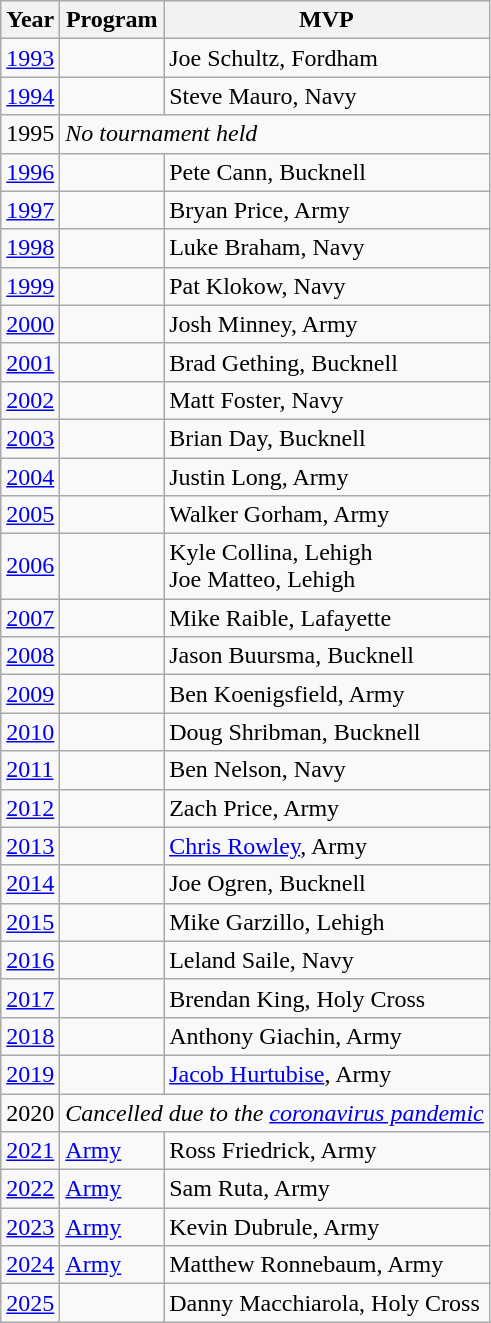<table class="wikitable">
<tr>
<th>Year</th>
<th>Program</th>
<th>MVP</th>
</tr>
<tr>
<td><a href='#'>1993</a></td>
<td></td>
<td>Joe Schultz, Fordham</td>
</tr>
<tr>
<td><a href='#'>1994</a></td>
<td></td>
<td>Steve Mauro, Navy</td>
</tr>
<tr>
<td>1995</td>
<td colspan=2><em>No tournament held</em></td>
</tr>
<tr>
<td><a href='#'>1996</a></td>
<td></td>
<td>Pete Cann, Bucknell</td>
</tr>
<tr>
<td><a href='#'>1997</a></td>
<td></td>
<td>Bryan Price, Army</td>
</tr>
<tr>
<td><a href='#'>1998</a></td>
<td></td>
<td>Luke Braham, Navy</td>
</tr>
<tr>
<td><a href='#'>1999</a></td>
<td></td>
<td>Pat Klokow, Navy</td>
</tr>
<tr>
<td><a href='#'>2000</a></td>
<td></td>
<td>Josh Minney, Army</td>
</tr>
<tr>
<td><a href='#'>2001</a></td>
<td></td>
<td>Brad Gething, Bucknell</td>
</tr>
<tr>
<td><a href='#'>2002</a></td>
<td></td>
<td>Matt Foster, Navy</td>
</tr>
<tr>
<td><a href='#'>2003</a></td>
<td></td>
<td>Brian Day, Bucknell</td>
</tr>
<tr>
<td><a href='#'>2004</a></td>
<td></td>
<td>Justin Long, Army</td>
</tr>
<tr>
<td><a href='#'>2005</a></td>
<td></td>
<td>Walker Gorham, Army</td>
</tr>
<tr>
<td><a href='#'>2006</a></td>
<td></td>
<td>Kyle Collina, Lehigh<br>Joe Matteo, Lehigh</td>
</tr>
<tr>
<td><a href='#'>2007</a></td>
<td></td>
<td>Mike Raible, Lafayette</td>
</tr>
<tr>
<td><a href='#'>2008</a></td>
<td></td>
<td>Jason Buursma, Bucknell</td>
</tr>
<tr>
<td><a href='#'>2009</a></td>
<td></td>
<td>Ben Koenigsfield, Army</td>
</tr>
<tr>
<td><a href='#'>2010</a></td>
<td></td>
<td>Doug Shribman, Bucknell</td>
</tr>
<tr>
<td><a href='#'>2011</a></td>
<td></td>
<td>Ben Nelson, Navy</td>
</tr>
<tr>
<td><a href='#'>2012</a></td>
<td></td>
<td>Zach Price, Army</td>
</tr>
<tr>
<td><a href='#'>2013</a></td>
<td></td>
<td><a href='#'>Chris Rowley</a>, Army</td>
</tr>
<tr>
<td><a href='#'>2014</a></td>
<td></td>
<td>Joe Ogren, Bucknell</td>
</tr>
<tr>
<td><a href='#'>2015</a></td>
<td></td>
<td>Mike Garzillo, Lehigh</td>
</tr>
<tr>
<td><a href='#'>2016</a></td>
<td></td>
<td>Leland Saile, Navy</td>
</tr>
<tr>
<td><a href='#'>2017</a></td>
<td></td>
<td>Brendan King, Holy Cross</td>
</tr>
<tr>
<td><a href='#'>2018</a></td>
<td></td>
<td>Anthony Giachin, Army</td>
</tr>
<tr>
<td><a href='#'>2019</a></td>
<td></td>
<td><a href='#'>Jacob Hurtubise</a>, Army</td>
</tr>
<tr>
<td>2020</td>
<td colspan=2 align=center><em>Cancelled due to the <a href='#'>coronavirus pandemic</a></em></td>
</tr>
<tr>
<td><a href='#'>2021</a></td>
<td><a href='#'>Army</a></td>
<td>Ross Friedrick, Army</td>
</tr>
<tr>
<td><a href='#'>2022</a></td>
<td><a href='#'>Army</a></td>
<td>Sam Ruta, Army</td>
</tr>
<tr>
<td><a href='#'>2023</a></td>
<td><a href='#'>Army</a></td>
<td>Kevin Dubrule, Army</td>
</tr>
<tr>
<td><a href='#'>2024</a></td>
<td><a href='#'>Army</a></td>
<td>Matthew Ronnebaum, Army</td>
</tr>
<tr>
<td><a href='#'>2025</a></td>
<td></td>
<td>Danny Macchiarola, Holy Cross</td>
</tr>
</table>
